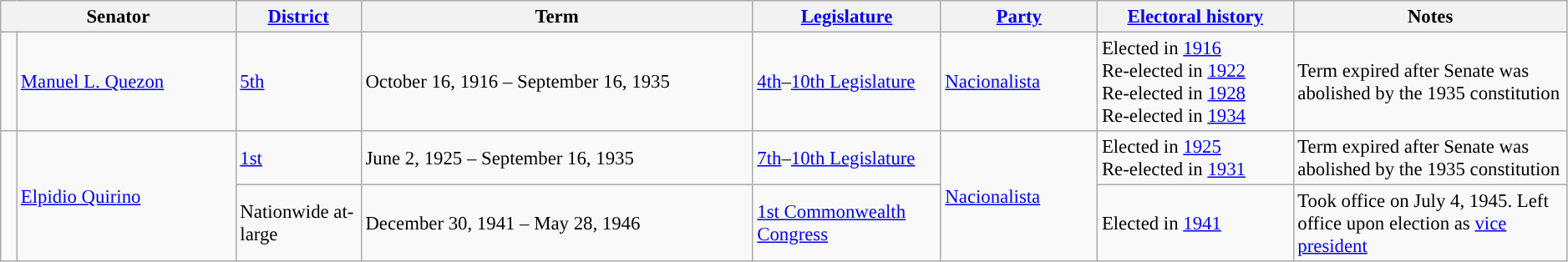<table class="wikitable" style="font-size:95%" width=99%>
<tr>
<th colspan="2" width="15%">Senator</th>
<th width="8%"><a href='#'>District</a></th>
<th width="25%">Term</th>
<th width="12%"><a href='#'>Legislature</a></th>
<th width="10%"><a href='#'>Party</a></th>
<th width="12.5%"><a href='#'>Electoral history</a></th>
<th width="17.5%">Notes</th>
</tr>
<tr>
<td width=1% style="background-color:"></td>
<td><a href='#'>Manuel L. Quezon</a></td>
<td><a href='#'>5th</a></td>
<td>October 16, 1916 – September 16, 1935</td>
<td><a href='#'>4th</a>–<a href='#'>10th Legislature</a></td>
<td><a href='#'>Nacionalista</a></td>
<td>Elected in <a href='#'>1916</a><br>Re-elected in <a href='#'>1922</a><br>Re-elected in <a href='#'>1928</a><br>Re-elected in <a href='#'>1934</a></td>
<td>Term expired after Senate was abolished by the 1935 constitution</td>
</tr>
<tr>
<td rowspan="2" style="background-color:"></td>
<td rowspan="2"><a href='#'>Elpidio Quirino</a></td>
<td><a href='#'>1st</a></td>
<td>June 2, 1925 – September 16, 1935</td>
<td><a href='#'>7th</a>–<a href='#'>10th Legislature</a></td>
<td rowspan="2"><a href='#'>Nacionalista</a></td>
<td>Elected in <a href='#'>1925</a><br>Re-elected in <a href='#'>1931</a></td>
<td>Term expired after Senate was abolished by the 1935 constitution</td>
</tr>
<tr>
<td>Nationwide at-large</td>
<td>December 30, 1941 – May 28, 1946</td>
<td><a href='#'>1st Commonwealth Congress</a></td>
<td>Elected in <a href='#'>1941</a></td>
<td>Took office on July 4, 1945. Left office upon election as <a href='#'>vice president</a></td>
</tr>
</table>
